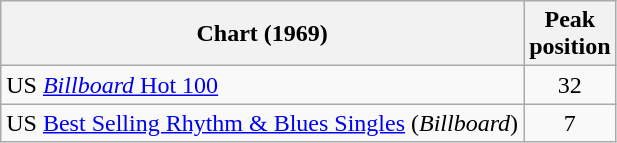<table class="wikitable sortable">
<tr>
<th>Chart (1969)</th>
<th>Peak<br>position</th>
</tr>
<tr>
<td>US <a href='#'><em>Billboard</em> Hot 100</a></td>
<td align="center">32</td>
</tr>
<tr>
<td>US <a href='#'>Best Selling Rhythm & Blues Singles</a> (<em>Billboard</em>)</td>
<td align="center">7</td>
</tr>
</table>
